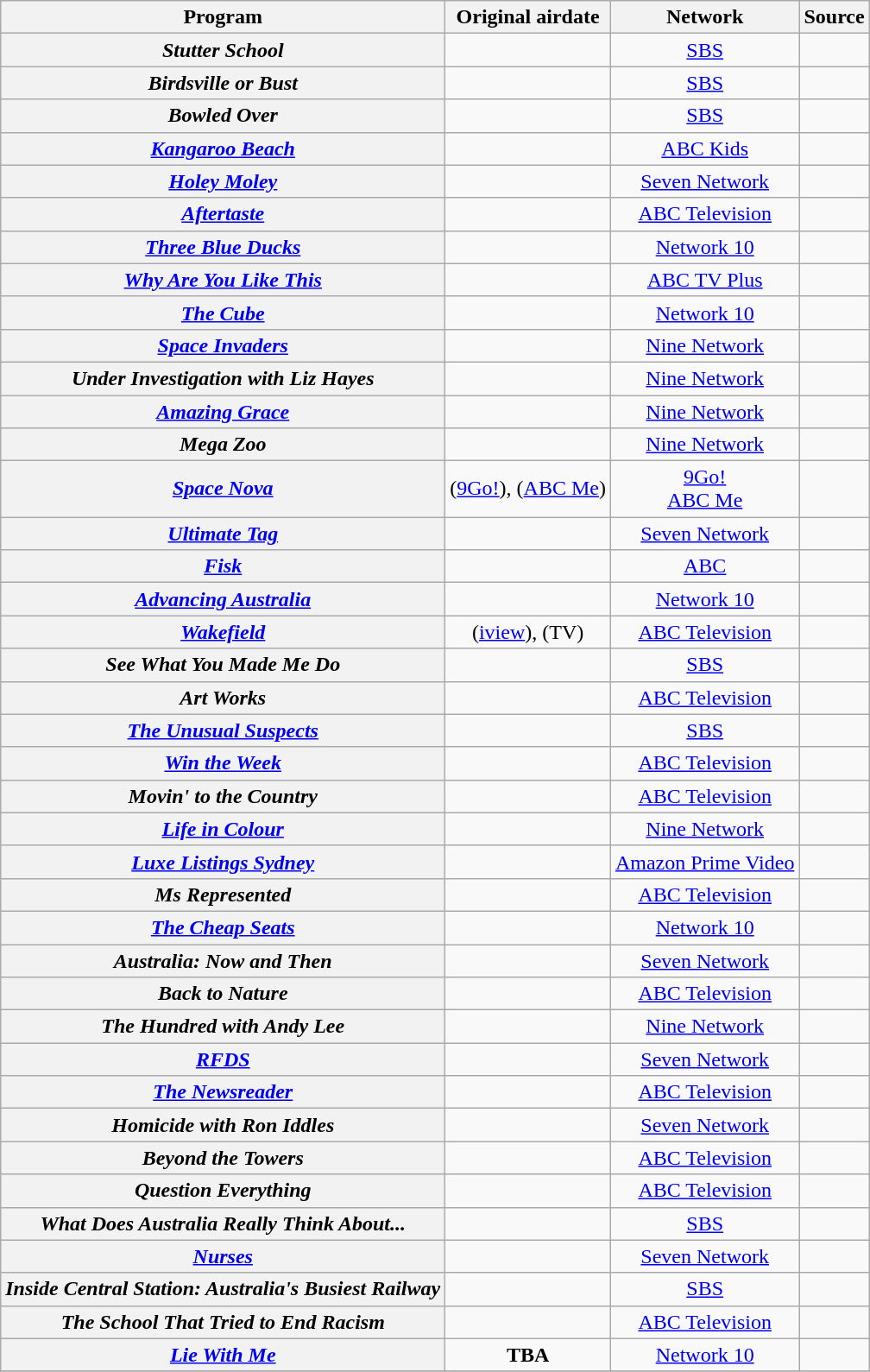<table class="wikitable plainrowheaders sortable" style="text-align:center">
<tr>
<th scope="col">Program</th>
<th scope="col">Original airdate</th>
<th scope="col">Network</th>
<th scope="col" class="unsortable">Source</th>
</tr>
<tr>
<th scope="row"><em>Stutter School</em></th>
<td></td>
<td><a href='#'>SBS</a></td>
<td></td>
</tr>
<tr>
<th scope="row"><em>Birdsville or Bust</em></th>
<td></td>
<td><a href='#'>SBS</a></td>
<td></td>
</tr>
<tr>
<th scope="row"><em>Bowled Over</em></th>
<td></td>
<td><a href='#'>SBS</a></td>
<td></td>
</tr>
<tr>
<th scope="row"><em><a href='#'>Kangaroo Beach</a></em></th>
<td></td>
<td><a href='#'>ABC Kids</a></td>
<td></td>
</tr>
<tr>
<th scope="row"><em><a href='#'>Holey Moley</a></em></th>
<td></td>
<td><a href='#'>Seven Network</a></td>
<td></td>
</tr>
<tr>
<th scope="row"><em><a href='#'>Aftertaste</a></em></th>
<td></td>
<td><a href='#'>ABC Television</a></td>
<td></td>
</tr>
<tr>
<th scope="row"><em><a href='#'>Three Blue Ducks</a></em></th>
<td></td>
<td><a href='#'>Network 10</a></td>
<td></td>
</tr>
<tr>
<th scope="row"><em><a href='#'>Why Are You Like This</a></em></th>
<td></td>
<td><a href='#'>ABC TV Plus</a></td>
<td></td>
</tr>
<tr>
<th scope="row"><em><a href='#'>The Cube</a></em></th>
<td></td>
<td><a href='#'>Network 10</a></td>
<td></td>
</tr>
<tr>
<th scope="row"><em><a href='#'>Space Invaders</a></em></th>
<td></td>
<td><a href='#'>Nine Network</a></td>
<td></td>
</tr>
<tr>
<th scope="row"><em>Under Investigation with Liz Hayes</em></th>
<td></td>
<td><a href='#'>Nine Network</a></td>
<td></td>
</tr>
<tr>
<th scope="row"><em><a href='#'>Amazing Grace</a></em></th>
<td></td>
<td><a href='#'>Nine Network</a></td>
<td></td>
</tr>
<tr>
<th scope="row"><em>Mega Zoo</em></th>
<td></td>
<td><a href='#'>Nine Network</a></td>
<td></td>
</tr>
<tr>
<th scope="row"><em><a href='#'>Space Nova</a></em></th>
<td> (<a href='#'>9Go!</a>),  (<a href='#'>ABC Me</a>)</td>
<td><a href='#'>9Go!</a><br><a href='#'>ABC Me</a></td>
<td></td>
</tr>
<tr>
<th scope="row"><em><a href='#'>Ultimate Tag</a></em></th>
<td></td>
<td><a href='#'>Seven Network</a></td>
<td></td>
</tr>
<tr>
<th scope="row"><em><a href='#'>Fisk</a></em></th>
<td></td>
<td><a href='#'>ABC</a></td>
<td></td>
</tr>
<tr>
<th scope="row"><em><a href='#'>Advancing Australia</a></em></th>
<td></td>
<td><a href='#'>Network 10</a></td>
<td></td>
</tr>
<tr>
<th scope="row"><em><a href='#'>Wakefield</a></em></th>
<td> (<a href='#'>iview</a>),  (TV)</td>
<td><a href='#'>ABC Television</a></td>
<td></td>
</tr>
<tr>
<th scope="row"><em>See What You Made Me Do</em></th>
<td></td>
<td><a href='#'>SBS</a></td>
<td></td>
</tr>
<tr>
<th scope="row"><em>Art Works</em></th>
<td></td>
<td><a href='#'>ABC Television</a></td>
<td></td>
</tr>
<tr>
<th scope="row"><em><a href='#'>The Unusual Suspects</a></em></th>
<td></td>
<td><a href='#'>SBS</a></td>
<td></td>
</tr>
<tr>
<th scope="row"><em><a href='#'>Win the Week</a></em></th>
<td></td>
<td><a href='#'>ABC Television</a></td>
<td></td>
</tr>
<tr>
<th scope="row"><em>Movin' to the Country</em></th>
<td></td>
<td><a href='#'>ABC Television</a></td>
<td></td>
</tr>
<tr>
<th scope="row"><em><a href='#'>Life in Colour</a></em></th>
<td></td>
<td><a href='#'>Nine Network</a></td>
<td></td>
</tr>
<tr>
<th scope="row"><em><a href='#'>Luxe Listings Sydney</a></em></th>
<td></td>
<td><a href='#'>Amazon Prime Video</a></td>
<td></td>
</tr>
<tr>
<th scope="row"><em>Ms Represented</em></th>
<td></td>
<td><a href='#'>ABC Television</a></td>
<td></td>
</tr>
<tr>
<th scope="row"><em><a href='#'>The Cheap Seats</a></em></th>
<td></td>
<td><a href='#'>Network 10</a></td>
<td></td>
</tr>
<tr>
<th scope="row"><em>Australia: Now and Then</em></th>
<td></td>
<td><a href='#'>Seven Network</a></td>
<td></td>
</tr>
<tr>
<th scope="row"><em>Back to Nature</em></th>
<td></td>
<td><a href='#'>ABC Television</a></td>
<td></td>
</tr>
<tr>
<th scope="row"><em>The Hundred with Andy Lee</em></th>
<td></td>
<td><a href='#'>Nine Network</a></td>
<td></td>
</tr>
<tr>
<th scope="row"><em><a href='#'>RFDS</a></em></th>
<td></td>
<td><a href='#'>Seven Network</a></td>
<td></td>
</tr>
<tr>
<th scope="row"><em><a href='#'>The Newsreader</a></em></th>
<td></td>
<td><a href='#'>ABC Television</a></td>
<td></td>
</tr>
<tr>
<th scope="row"><em>Homicide with Ron Iddles</em></th>
<td></td>
<td><a href='#'>Seven Network</a></td>
<td></td>
</tr>
<tr>
<th scope="row"><em>Beyond the Towers</em></th>
<td></td>
<td><a href='#'>ABC Television</a></td>
<td></td>
</tr>
<tr>
<th scope="row"><em>Question Everything</em></th>
<td></td>
<td><a href='#'>ABC Television</a></td>
<td></td>
</tr>
<tr>
<th scope="row"><em>What Does Australia Really Think About...</em></th>
<td></td>
<td><a href='#'>SBS</a></td>
<td></td>
</tr>
<tr>
<th scope="row"><em><a href='#'>Nurses</a></em></th>
<td></td>
<td><a href='#'>Seven Network</a></td>
<td></td>
</tr>
<tr>
<th scope="row"><em>Inside Central Station: Australia's Busiest Railway</em></th>
<td></td>
<td><a href='#'>SBS</a></td>
<td></td>
</tr>
<tr>
<th scope="row"><em>The School That Tried to End Racism</em></th>
<td></td>
<td><a href='#'>ABC Television</a></td>
<td></td>
</tr>
<tr>
<th scope="row"><em><a href='#'>Lie With Me</a></em></th>
<td><strong>TBA</strong></td>
<td><a href='#'>Network 10</a></td>
<td></td>
</tr>
<tr>
</tr>
</table>
